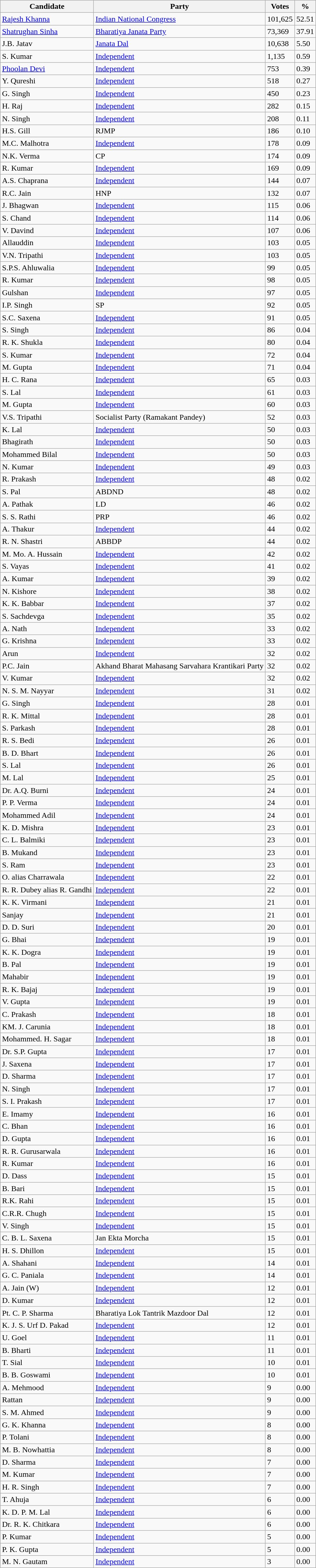<table class="wikitable">
<tr>
<th>Candidate</th>
<th>Party</th>
<th>Votes</th>
<th>%</th>
</tr>
<tr>
<td><a href='#'>Rajesh Khanna</a></td>
<td><a href='#'>Indian National Congress</a></td>
<td>101,625</td>
<td>52.51</td>
</tr>
<tr>
<td><a href='#'>Shatrughan Sinha</a></td>
<td><a href='#'>Bharatiya Janata Party</a></td>
<td>73,369</td>
<td>37.91</td>
</tr>
<tr>
<td>J.B. Jatav</td>
<td><a href='#'>Janata Dal</a></td>
<td>10,638</td>
<td>5.50</td>
</tr>
<tr>
<td>S. Kumar</td>
<td><a href='#'>Independent</a></td>
<td>1,135</td>
<td>0.59</td>
</tr>
<tr>
<td><a href='#'>Phoolan Devi</a></td>
<td><a href='#'>Independent</a></td>
<td>753</td>
<td>0.39</td>
</tr>
<tr>
<td>Y. Qureshi</td>
<td><a href='#'>Independent</a></td>
<td>518</td>
<td>0.27</td>
</tr>
<tr>
<td>G. Singh</td>
<td><a href='#'>Independent</a></td>
<td>450</td>
<td>0.23</td>
</tr>
<tr>
<td>H. Raj</td>
<td><a href='#'>Independent</a></td>
<td>282</td>
<td>0.15</td>
</tr>
<tr>
<td>N. Singh</td>
<td><a href='#'>Independent</a></td>
<td>208</td>
<td>0.11</td>
</tr>
<tr>
<td>H.S. Gill</td>
<td>RJMP</td>
<td>186</td>
<td>0.10</td>
</tr>
<tr>
<td>M.C. Malhotra</td>
<td><a href='#'>Independent</a></td>
<td>178</td>
<td>0.09</td>
</tr>
<tr>
<td>N.K. Verma</td>
<td>CP</td>
<td>174</td>
<td>0.09</td>
</tr>
<tr>
<td>R. Kumar</td>
<td><a href='#'>Independent</a></td>
<td>169</td>
<td>0.09</td>
</tr>
<tr>
<td>A.S. Chaprana</td>
<td><a href='#'>Independent</a></td>
<td>144</td>
<td>0.07</td>
</tr>
<tr>
<td>R.C. Jain</td>
<td>HNP</td>
<td>132</td>
<td>0.07</td>
</tr>
<tr>
<td>J. Bhagwan</td>
<td><a href='#'>Independent</a></td>
<td>115</td>
<td>0.06</td>
</tr>
<tr>
<td>S. Chand</td>
<td><a href='#'>Independent</a></td>
<td>114</td>
<td>0.06</td>
</tr>
<tr>
<td>V. Davind</td>
<td><a href='#'>Independent</a></td>
<td>107</td>
<td>0.06</td>
</tr>
<tr>
<td>Allauddin</td>
<td><a href='#'>Independent</a></td>
<td>103</td>
<td>0.05</td>
</tr>
<tr>
<td>V.N. Tripathi</td>
<td><a href='#'>Independent</a></td>
<td>103</td>
<td>0.05</td>
</tr>
<tr>
<td>S.P.S. Ahluwalia</td>
<td><a href='#'>Independent</a></td>
<td>99</td>
<td>0.05</td>
</tr>
<tr>
<td>R. Kumar</td>
<td><a href='#'>Independent</a></td>
<td>98</td>
<td>0.05</td>
</tr>
<tr>
<td>Gulshan</td>
<td><a href='#'>Independent</a></td>
<td>97</td>
<td>0.05</td>
</tr>
<tr>
<td>I.P. Singh</td>
<td>SP</td>
<td>92</td>
<td>0.05</td>
</tr>
<tr>
<td>S.C. Saxena</td>
<td><a href='#'>Independent</a></td>
<td>91</td>
<td>0.05</td>
</tr>
<tr>
<td>S. Singh</td>
<td><a href='#'>Independent</a></td>
<td>86</td>
<td>0.04</td>
</tr>
<tr>
<td>R. K. Shukla</td>
<td><a href='#'>Independent</a></td>
<td>80</td>
<td>0.04</td>
</tr>
<tr>
<td>S. Kumar</td>
<td><a href='#'>Independent</a></td>
<td>72</td>
<td>0.04</td>
</tr>
<tr>
<td>M. Gupta</td>
<td><a href='#'>Independent</a></td>
<td>71</td>
<td>0.04</td>
</tr>
<tr>
<td>H. C. Rana</td>
<td><a href='#'>Independent</a></td>
<td>65</td>
<td>0.03</td>
</tr>
<tr>
<td>S. Lal</td>
<td><a href='#'>Independent</a></td>
<td>61</td>
<td>0.03</td>
</tr>
<tr>
<td>M. Gupta</td>
<td><a href='#'>Independent</a></td>
<td>60</td>
<td>0.03</td>
</tr>
<tr>
<td>V.S. Tripathi</td>
<td>Socialist Party (Ramakant Pandey)</td>
<td>52</td>
<td>0.03</td>
</tr>
<tr>
<td>K. Lal</td>
<td><a href='#'>Independent</a></td>
<td>50</td>
<td>0.03</td>
</tr>
<tr>
<td>Bhagirath</td>
<td><a href='#'>Independent</a></td>
<td>50</td>
<td>0.03</td>
</tr>
<tr>
<td>Mohammed Bilal</td>
<td><a href='#'>Independent</a></td>
<td>50</td>
<td>0.03</td>
</tr>
<tr>
<td>N. Kumar</td>
<td><a href='#'>Independent</a></td>
<td>49</td>
<td>0.03</td>
</tr>
<tr>
<td>R. Prakash</td>
<td><a href='#'>Independent</a></td>
<td>48</td>
<td>0.02</td>
</tr>
<tr>
<td>S. Pal</td>
<td>ABDND</td>
<td>48</td>
<td>0.02</td>
</tr>
<tr>
<td>A. Pathak</td>
<td>LD</td>
<td>46</td>
<td>0.02</td>
</tr>
<tr>
<td>S. S. Rathi</td>
<td>PRP</td>
<td>46</td>
<td>0.02</td>
</tr>
<tr>
<td>A. Thakur</td>
<td><a href='#'>Independent</a></td>
<td>44</td>
<td>0.02</td>
</tr>
<tr>
<td>R. N. Shastri</td>
<td>ABBDP</td>
<td>44</td>
<td>0.02</td>
</tr>
<tr>
<td>M. Mo. A. Hussain</td>
<td><a href='#'>Independent</a></td>
<td>42</td>
<td>0.02</td>
</tr>
<tr>
<td>S. Vayas</td>
<td><a href='#'>Independent</a></td>
<td>41</td>
<td>0.02</td>
</tr>
<tr>
<td>A. Kumar</td>
<td><a href='#'>Independent</a></td>
<td>39</td>
<td>0.02</td>
</tr>
<tr>
<td>N. Kishore</td>
<td><a href='#'>Independent</a></td>
<td>38</td>
<td>0.02</td>
</tr>
<tr>
<td>K. K. Babbar</td>
<td><a href='#'>Independent</a></td>
<td>37</td>
<td>0.02</td>
</tr>
<tr>
<td>S. Sachdevga</td>
<td><a href='#'>Independent</a></td>
<td>35</td>
<td>0.02</td>
</tr>
<tr>
<td>A. Nath</td>
<td><a href='#'>Independent</a></td>
<td>33</td>
<td>0.02</td>
</tr>
<tr>
<td>G. Krishna</td>
<td><a href='#'>Independent</a></td>
<td>33</td>
<td>0.02</td>
</tr>
<tr>
<td>Arun</td>
<td><a href='#'>Independent</a></td>
<td>32</td>
<td>0.02</td>
</tr>
<tr>
<td>P.C. Jain</td>
<td>Akhand Bharat Mahasang Sarvahara Krantikari Party</td>
<td>32</td>
<td>0.02</td>
</tr>
<tr>
<td>V. Kumar</td>
<td><a href='#'>Independent</a></td>
<td>32</td>
<td>0.02</td>
</tr>
<tr>
<td>N. S. M. Nayyar</td>
<td><a href='#'>Independent</a></td>
<td>31</td>
<td>0.02</td>
</tr>
<tr>
<td>G. Singh</td>
<td><a href='#'>Independent</a></td>
<td>28</td>
<td>0.01</td>
</tr>
<tr>
<td>R. K. Mittal</td>
<td><a href='#'>Independent</a></td>
<td>28</td>
<td>0.01</td>
</tr>
<tr>
<td>S. Parkash</td>
<td><a href='#'>Independent</a></td>
<td>28</td>
<td>0.01</td>
</tr>
<tr>
<td>R. S. Bedi</td>
<td><a href='#'>Independent</a></td>
<td>26</td>
<td>0.01</td>
</tr>
<tr>
<td>B. D. Bhart</td>
<td><a href='#'>Independent</a></td>
<td>26</td>
<td>0.01</td>
</tr>
<tr>
<td>S. Lal</td>
<td><a href='#'>Independent</a></td>
<td>26</td>
<td>0.01</td>
</tr>
<tr>
<td>M. Lal</td>
<td><a href='#'>Independent</a></td>
<td>25</td>
<td>0.01</td>
</tr>
<tr>
<td>Dr. A.Q. Burni</td>
<td><a href='#'>Independent</a></td>
<td>24</td>
<td>0.01</td>
</tr>
<tr>
<td>P. P. Verma</td>
<td><a href='#'>Independent</a></td>
<td>24</td>
<td>0.01</td>
</tr>
<tr>
<td>Mohammed Adil</td>
<td><a href='#'>Independent</a></td>
<td>24</td>
<td>0.01</td>
</tr>
<tr>
<td>K. D. Mishra</td>
<td><a href='#'>Independent</a></td>
<td>23</td>
<td>0.01</td>
</tr>
<tr>
<td>C. L. Balmiki</td>
<td><a href='#'>Independent</a></td>
<td>23</td>
<td>0.01</td>
</tr>
<tr>
<td>B. Mukand</td>
<td><a href='#'>Independent</a></td>
<td>23</td>
<td>0.01</td>
</tr>
<tr>
<td>S. Ram</td>
<td><a href='#'>Independent</a></td>
<td>23</td>
<td>0.01</td>
</tr>
<tr>
<td>O. alias Charrawala</td>
<td><a href='#'>Independent</a></td>
<td>22</td>
<td>0.01</td>
</tr>
<tr>
<td>R. R. Dubey alias R. Gandhi</td>
<td><a href='#'>Independent</a></td>
<td>22</td>
<td>0.01</td>
</tr>
<tr>
<td>K. K. Virmani</td>
<td><a href='#'>Independent</a></td>
<td>21</td>
<td>0.01</td>
</tr>
<tr>
<td>Sanjay</td>
<td><a href='#'>Independent</a></td>
<td>21</td>
<td>0.01</td>
</tr>
<tr>
<td>D. D. Suri</td>
<td><a href='#'>Independent</a></td>
<td>20</td>
<td>0.01</td>
</tr>
<tr>
<td>G. Bhai</td>
<td><a href='#'>Independent</a></td>
<td>19</td>
<td>0.01</td>
</tr>
<tr>
<td>K. K. Dogra</td>
<td><a href='#'>Independent</a></td>
<td>19</td>
<td>0.01</td>
</tr>
<tr>
<td>B. Pal</td>
<td><a href='#'>Independent</a></td>
<td>19</td>
<td>0.01</td>
</tr>
<tr>
<td>Mahabir</td>
<td><a href='#'>Independent</a></td>
<td>19</td>
<td>0.01</td>
</tr>
<tr>
<td>R. K. Bajaj</td>
<td><a href='#'>Independent</a></td>
<td>19</td>
<td>0.01</td>
</tr>
<tr>
<td>V. Gupta</td>
<td><a href='#'>Independent</a></td>
<td>19</td>
<td>0.01</td>
</tr>
<tr>
<td>C. Prakash</td>
<td><a href='#'>Independent</a></td>
<td>18</td>
<td>0.01</td>
</tr>
<tr>
<td>KM. J. Carunia</td>
<td><a href='#'>Independent</a></td>
<td>18</td>
<td>0.01</td>
</tr>
<tr>
<td>Mohammed. H. Sagar</td>
<td><a href='#'>Independent</a></td>
<td>18</td>
<td>0.01</td>
</tr>
<tr>
<td>Dr. S.P. Gupta</td>
<td><a href='#'>Independent</a></td>
<td>17</td>
<td>0.01</td>
</tr>
<tr>
<td>J. Saxena</td>
<td><a href='#'>Independent</a></td>
<td>17</td>
<td>0.01</td>
</tr>
<tr>
<td>D. Sharma</td>
<td><a href='#'>Independent</a></td>
<td>17</td>
<td>0.01</td>
</tr>
<tr>
<td>N. Singh</td>
<td><a href='#'>Independent</a></td>
<td>17</td>
<td>0.01</td>
</tr>
<tr>
<td>S. I. Prakash</td>
<td><a href='#'>Independent</a></td>
<td>17</td>
<td>0.01</td>
</tr>
<tr>
<td>E. Imamy</td>
<td><a href='#'>Independent</a></td>
<td>16</td>
<td>0.01</td>
</tr>
<tr>
<td>C. Bhan</td>
<td><a href='#'>Independent</a></td>
<td>16</td>
<td>0.01</td>
</tr>
<tr>
<td>D. Gupta</td>
<td><a href='#'>Independent</a></td>
<td>16</td>
<td>0.01</td>
</tr>
<tr>
<td>R. R. Gurusarwala</td>
<td><a href='#'>Independent</a></td>
<td>16</td>
<td>0.01</td>
</tr>
<tr>
<td>R. Kumar</td>
<td><a href='#'>Independent</a></td>
<td>16</td>
<td>0.01</td>
</tr>
<tr>
<td>D. Dass</td>
<td><a href='#'>Independent</a></td>
<td>15</td>
<td>0.01</td>
</tr>
<tr>
<td>B. Bari</td>
<td><a href='#'>Independent</a></td>
<td>15</td>
<td>0.01</td>
</tr>
<tr>
<td>R.K. Rahi</td>
<td><a href='#'>Independent</a></td>
<td>15</td>
<td>0.01</td>
</tr>
<tr>
<td>C.R.R. Chugh</td>
<td><a href='#'>Independent</a></td>
<td>15</td>
<td>0.01</td>
</tr>
<tr>
<td>V. Singh</td>
<td><a href='#'>Independent</a></td>
<td>15</td>
<td>0.01</td>
</tr>
<tr>
<td>C. B. L. Saxena</td>
<td>Jan Ekta Morcha</td>
<td>15</td>
<td>0.01</td>
</tr>
<tr>
<td>H. S. Dhillon</td>
<td><a href='#'>Independent</a></td>
<td>15</td>
<td>0.01</td>
</tr>
<tr>
<td>A. Shahani</td>
<td><a href='#'>Independent</a></td>
<td>14</td>
<td>0.01</td>
</tr>
<tr>
<td>G. C. Paniala</td>
<td><a href='#'>Independent</a></td>
<td>14</td>
<td>0.01</td>
</tr>
<tr>
<td>A. Jain (W)</td>
<td><a href='#'>Independent</a></td>
<td>12</td>
<td>0.01</td>
</tr>
<tr>
<td>D. Kumar</td>
<td><a href='#'>Independent</a></td>
<td>12</td>
<td>0.01</td>
</tr>
<tr>
<td>Pt. C. P. Sharma</td>
<td>Bharatiya Lok Tantrik Mazdoor Dal</td>
<td>12</td>
<td>0.01</td>
</tr>
<tr>
<td>K. J. S. Urf D. Pakad</td>
<td><a href='#'>Independent</a></td>
<td>12</td>
<td>0.01</td>
</tr>
<tr>
<td>U. Goel</td>
<td><a href='#'>Independent</a></td>
<td>11</td>
<td>0.01</td>
</tr>
<tr>
<td>B. Bharti</td>
<td><a href='#'>Independent</a></td>
<td>11</td>
<td>0.01</td>
</tr>
<tr>
<td>T. Sial</td>
<td><a href='#'>Independent</a></td>
<td>10</td>
<td>0.01</td>
</tr>
<tr>
<td>B. B. Goswami</td>
<td><a href='#'>Independent</a></td>
<td>10</td>
<td>0.01</td>
</tr>
<tr>
<td>A. Mehmood</td>
<td><a href='#'>Independent</a></td>
<td>9</td>
<td>0.00</td>
</tr>
<tr>
<td>Rattan</td>
<td><a href='#'>Independent</a></td>
<td>9</td>
<td>0.00</td>
</tr>
<tr>
<td>S. M. Ahmed</td>
<td><a href='#'>Independent</a></td>
<td>9</td>
<td>0.00</td>
</tr>
<tr>
<td>G. K. Khanna</td>
<td><a href='#'>Independent</a></td>
<td>8</td>
<td>0.00</td>
</tr>
<tr>
<td>P. Tolani</td>
<td><a href='#'>Independent</a></td>
<td>8</td>
<td>0.00</td>
</tr>
<tr>
<td>M. B. Nowhattia</td>
<td><a href='#'>Independent</a></td>
<td>8</td>
<td>0.00</td>
</tr>
<tr>
<td>D. Sharma</td>
<td><a href='#'>Independent</a></td>
<td>7</td>
<td>0.00</td>
</tr>
<tr>
<td>M. Kumar</td>
<td><a href='#'>Independent</a></td>
<td>7</td>
<td>0.00</td>
</tr>
<tr>
<td>H. R. Singh</td>
<td><a href='#'>Independent</a></td>
<td>7</td>
<td>0.00</td>
</tr>
<tr>
<td>T. Ahuja</td>
<td><a href='#'>Independent</a></td>
<td>6</td>
<td>0.00</td>
</tr>
<tr>
<td>K. D. P. M. Lal</td>
<td><a href='#'>Independent</a></td>
<td>6</td>
<td>0.00</td>
</tr>
<tr>
<td>Dr. R. K. Chitkara</td>
<td><a href='#'>Independent</a></td>
<td>6</td>
<td>0.00</td>
</tr>
<tr>
<td>P. Kumar</td>
<td><a href='#'>Independent</a></td>
<td>5</td>
<td>0.00</td>
</tr>
<tr>
<td>P. K. Gupta</td>
<td><a href='#'>Independent</a></td>
<td>5</td>
<td>0.00</td>
</tr>
<tr>
<td>M. N. Gautam</td>
<td><a href='#'>Independent</a></td>
<td>3</td>
<td>0.00</td>
</tr>
</table>
